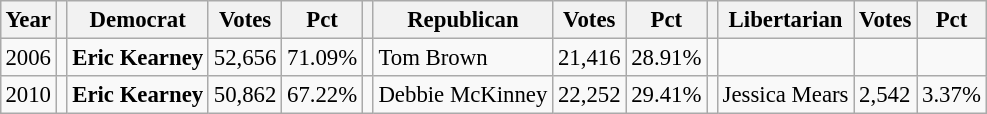<table class="wikitable" style="margin:0.5em ; font-size:95%">
<tr>
<th>Year</th>
<th></th>
<th>Democrat</th>
<th>Votes</th>
<th>Pct</th>
<th></th>
<th>Republican</th>
<th>Votes</th>
<th>Pct</th>
<th></th>
<th>Libertarian</th>
<th>Votes</th>
<th>Pct</th>
</tr>
<tr>
<td>2006</td>
<td></td>
<td><strong>Eric Kearney</strong></td>
<td>52,656</td>
<td>71.09%</td>
<td></td>
<td>Tom Brown</td>
<td>21,416</td>
<td>28.91%</td>
<td></td>
<td></td>
<td></td>
<td></td>
</tr>
<tr>
<td>2010</td>
<td></td>
<td><strong>Eric Kearney</strong></td>
<td>50,862</td>
<td>67.22%</td>
<td></td>
<td>Debbie McKinney</td>
<td>22,252</td>
<td>29.41%</td>
<td></td>
<td>Jessica Mears</td>
<td>2,542</td>
<td>3.37%</td>
</tr>
</table>
